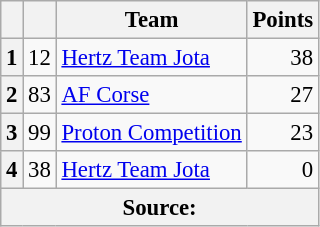<table class="wikitable" style="font-size:95%;">
<tr>
<th></th>
<th></th>
<th>Team</th>
<th>Points</th>
</tr>
<tr>
<th>1</th>
<td align="center">12</td>
<td> <a href='#'>Hertz Team Jota</a></td>
<td align="right">38</td>
</tr>
<tr>
<th>2</th>
<td align="center">83</td>
<td> <a href='#'>AF Corse</a></td>
<td align="right">27</td>
</tr>
<tr>
<th>3</th>
<td align="center">99</td>
<td> <a href='#'>Proton Competition</a></td>
<td align="right">23</td>
</tr>
<tr>
<th>4</th>
<td align="center">38</td>
<td> <a href='#'>Hertz Team Jota</a></td>
<td align="right">0</td>
</tr>
<tr>
<th colspan="4">Source:</th>
</tr>
</table>
